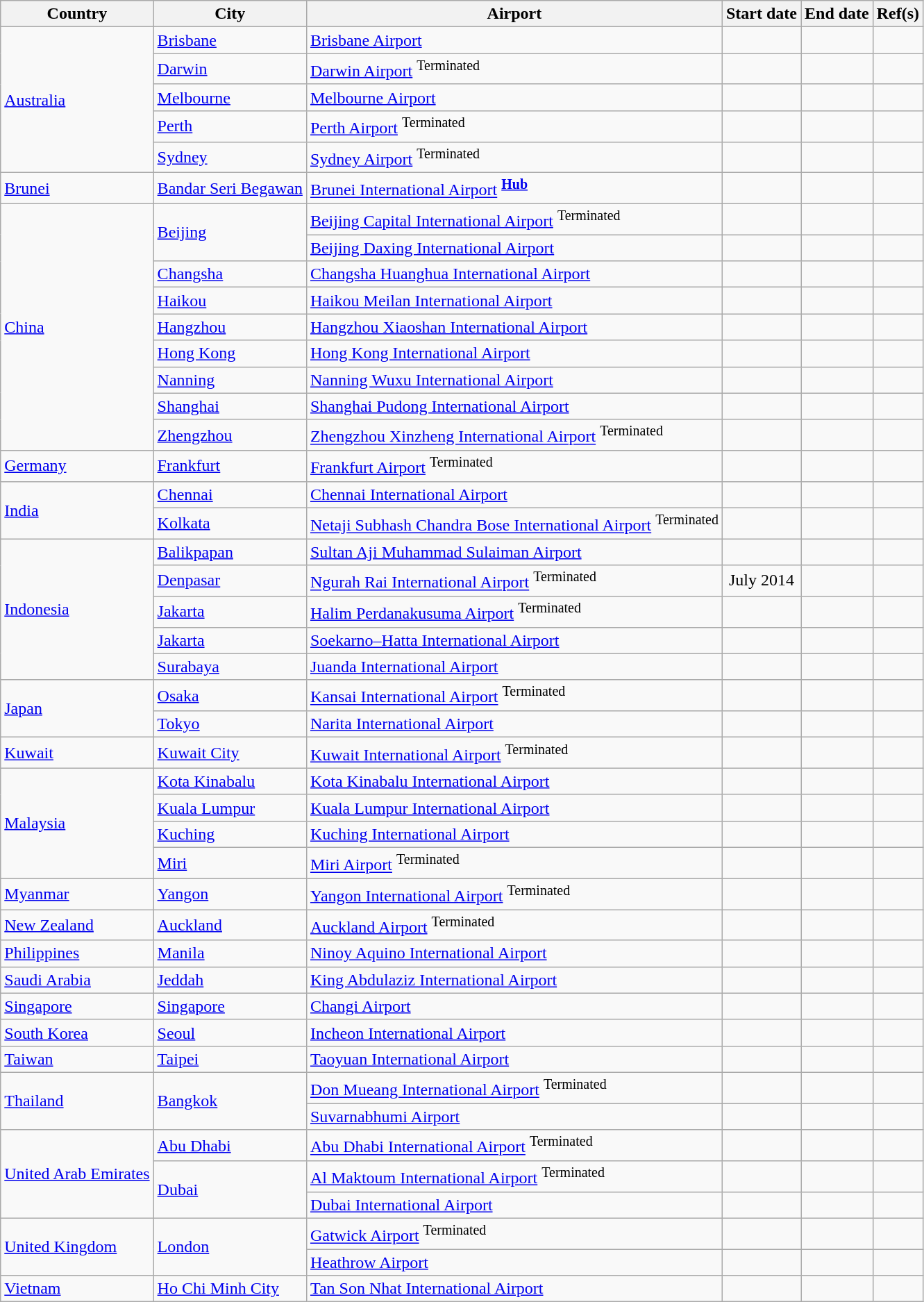<table class="wikitable sortable toccolours">
<tr>
<th>Country</th>
<th>City</th>
<th>Airport</th>
<th>Start date</th>
<th>End date</th>
<th class="unsortable">Ref(s)</th>
</tr>
<tr>
<td rowspan="5"><a href='#'>Australia</a></td>
<td><a href='#'>Brisbane</a></td>
<td><a href='#'>Brisbane Airport</a></td>
<td align=center></td>
<td></td>
<td align=center></td>
</tr>
<tr>
<td><a href='#'>Darwin</a></td>
<td><a href='#'>Darwin Airport</a> <sup>Terminated</sup></td>
<td align=center></td>
<td align=center></td>
<td align=center></td>
</tr>
<tr>
<td><a href='#'>Melbourne</a></td>
<td><a href='#'>Melbourne Airport</a></td>
<td align=center></td>
<td></td>
<td align=center></td>
</tr>
<tr>
<td><a href='#'>Perth</a></td>
<td><a href='#'>Perth Airport</a> <sup>Terminated</sup></td>
<td align=center></td>
<td align=center></td>
<td align=center></td>
</tr>
<tr>
<td><a href='#'>Sydney</a></td>
<td><a href='#'>Sydney Airport</a> <sup>Terminated</sup></td>
<td></td>
<td align=center></td>
<td align=center></td>
</tr>
<tr>
<td><a href='#'>Brunei</a></td>
<td><a href='#'>Bandar Seri Begawan</a></td>
<td><a href='#'>Brunei International Airport</a> <sup><strong><a href='#'>Hub</a></strong></sup></td>
<td align=center></td>
<td></td>
<td align=center></td>
</tr>
<tr>
<td rowspan="9"><a href='#'>China</a></td>
<td rowspan="2"><a href='#'>Beijing</a></td>
<td><a href='#'>Beijing Capital International Airport</a> <sup>Terminated</sup></td>
<td></td>
<td></td>
<td align=center></td>
</tr>
<tr>
<td><a href='#'>Beijing Daxing International Airport</a> </td>
<td align=center></td>
<td></td>
<td align=center></td>
</tr>
<tr>
<td><a href='#'>Changsha</a></td>
<td><a href='#'>Changsha Huanghua International Airport</a></td>
<td align=center></td>
<td></td>
<td align=center></td>
</tr>
<tr>
<td><a href='#'>Haikou</a></td>
<td><a href='#'>Haikou Meilan International Airport</a></td>
<td align=center></td>
<td></td>
<td align=center></td>
</tr>
<tr>
<td><a href='#'>Hangzhou</a></td>
<td><a href='#'>Hangzhou Xiaoshan International Airport</a></td>
<td align=center></td>
<td></td>
<td align=center></td>
</tr>
<tr>
<td><a href='#'>Hong Kong</a></td>
<td><a href='#'>Hong Kong International Airport</a></td>
<td align=center></td>
<td></td>
<td align=center></td>
</tr>
<tr>
<td><a href='#'>Nanning</a></td>
<td><a href='#'>Nanning Wuxu International Airport</a></td>
<td align=center></td>
<td></td>
<td align=center></td>
</tr>
<tr>
<td><a href='#'>Shanghai</a></td>
<td><a href='#'>Shanghai Pudong International Airport</a></td>
<td align=center></td>
<td></td>
<td align=center></td>
</tr>
<tr>
<td><a href='#'>Zhengzhou</a></td>
<td><a href='#'>Zhengzhou Xinzheng International Airport</a> <sup>Terminated</sup></td>
<td align=center></td>
<td></td>
<td align=center></td>
</tr>
<tr>
<td><a href='#'>Germany</a></td>
<td><a href='#'>Frankfurt</a></td>
<td><a href='#'>Frankfurt Airport</a> <sup>Terminated</sup></td>
<td align=center></td>
<td align=center></td>
<td align=center></td>
</tr>
<tr>
<td rowspan="2"><a href='#'>India</a></td>
<td><a href='#'>Chennai</a></td>
<td><a href='#'>Chennai International Airport</a></td>
<td align=center></td>
<td></td>
<td align=center></td>
</tr>
<tr>
<td><a href='#'>Kolkata</a></td>
<td><a href='#'>Netaji Subhash Chandra Bose International Airport</a> <sup>Terminated</sup></td>
<td></td>
<td></td>
<td align=center></td>
</tr>
<tr>
<td rowspan="5"><a href='#'>Indonesia</a></td>
<td><a href='#'>Balikpapan</a></td>
<td><a href='#'>Sultan Aji Muhammad Sulaiman Airport</a> </td>
<td align=center></td>
<td></td>
<td align=center></td>
</tr>
<tr>
<td><a href='#'>Denpasar</a></td>
<td><a href='#'>Ngurah Rai International Airport</a> <sup>Terminated</sup></td>
<td align=center>July 2014</td>
<td></td>
<td align=center></td>
</tr>
<tr>
<td><a href='#'>Jakarta</a></td>
<td><a href='#'>Halim Perdanakusuma Airport</a> <sup>Terminated</sup></td>
<td align=center></td>
<td align=center></td>
<td align=center></td>
</tr>
<tr>
<td><a href='#'>Jakarta</a></td>
<td><a href='#'>Soekarno–Hatta International Airport</a></td>
<td align=center></td>
<td></td>
<td align=center></td>
</tr>
<tr>
<td><a href='#'>Surabaya</a></td>
<td><a href='#'>Juanda International Airport</a></td>
<td align=center></td>
<td></td>
<td align=center></td>
</tr>
<tr>
<td rowspan="2"><a href='#'>Japan</a></td>
<td><a href='#'>Osaka</a></td>
<td><a href='#'>Kansai International Airport</a> <sup>Terminated</sup></td>
<td></td>
<td></td>
<td align=center></td>
</tr>
<tr>
<td><a href='#'>Tokyo</a></td>
<td><a href='#'>Narita International Airport</a></td>
<td align=center></td>
<td></td>
<td align=center></td>
</tr>
<tr>
<td><a href='#'>Kuwait</a></td>
<td><a href='#'>Kuwait City</a></td>
<td><a href='#'>Kuwait International Airport</a> <sup>Terminated</sup></td>
<td></td>
<td></td>
<td align=center></td>
</tr>
<tr>
<td rowspan="4"><a href='#'>Malaysia</a></td>
<td><a href='#'>Kota Kinabalu</a></td>
<td><a href='#'>Kota Kinabalu International Airport</a></td>
<td align=center></td>
<td></td>
<td align=center></td>
</tr>
<tr>
<td><a href='#'>Kuala Lumpur</a></td>
<td><a href='#'>Kuala Lumpur International Airport</a></td>
<td align=center></td>
<td></td>
<td align=center></td>
</tr>
<tr>
<td><a href='#'>Kuching</a></td>
<td><a href='#'>Kuching International Airport</a> </td>
<td align=center></td>
<td></td>
<td align=center></td>
</tr>
<tr>
<td><a href='#'>Miri</a></td>
<td><a href='#'>Miri Airport</a> <sup>Terminated</sup></td>
<td></td>
<td></td>
<td align=center></td>
</tr>
<tr>
<td><a href='#'>Myanmar</a></td>
<td><a href='#'>Yangon</a></td>
<td><a href='#'>Yangon International Airport</a> <sup>Terminated</sup></td>
<td></td>
<td></td>
<td align=center></td>
</tr>
<tr>
<td><a href='#'>New Zealand</a></td>
<td><a href='#'>Auckland</a></td>
<td><a href='#'>Auckland Airport</a> <sup>Terminated</sup></td>
<td align=center></td>
<td align=center></td>
<td align=center></td>
</tr>
<tr>
<td><a href='#'>Philippines</a></td>
<td><a href='#'>Manila</a></td>
<td><a href='#'>Ninoy Aquino International Airport</a></td>
<td align=center></td>
<td></td>
<td align=center></td>
</tr>
<tr>
<td><a href='#'>Saudi Arabia</a></td>
<td><a href='#'>Jeddah</a></td>
<td><a href='#'>King Abdulaziz International Airport</a></td>
<td align=center></td>
<td></td>
<td align=center></td>
</tr>
<tr>
<td><a href='#'>Singapore</a></td>
<td><a href='#'>Singapore</a></td>
<td><a href='#'>Changi Airport</a></td>
<td align=center></td>
<td></td>
<td align=center></td>
</tr>
<tr>
<td><a href='#'>South Korea</a></td>
<td><a href='#'>Seoul</a></td>
<td><a href='#'>Incheon International Airport</a></td>
<td align=center></td>
<td></td>
<td align=center></td>
</tr>
<tr>
<td><a href='#'>Taiwan</a></td>
<td><a href='#'>Taipei</a></td>
<td><a href='#'>Taoyuan International Airport</a></td>
<td align=center></td>
<td></td>
<td align=center></td>
</tr>
<tr>
<td rowspan="2"><a href='#'>Thailand</a></td>
<td rowspan="2"><a href='#'>Bangkok</a></td>
<td><a href='#'>Don Mueang International Airport</a> <sup>Terminated</sup></td>
<td align=center></td>
<td align=center></td>
<td align=center></td>
</tr>
<tr>
<td><a href='#'>Suvarnabhumi Airport</a></td>
<td align=center></td>
<td></td>
<td align=center></td>
</tr>
<tr>
<td rowspan="3"><a href='#'>United Arab Emirates</a></td>
<td><a href='#'>Abu Dhabi</a></td>
<td><a href='#'>Abu Dhabi International Airport</a> <sup>Terminated</sup></td>
<td></td>
<td></td>
<td align=center></td>
</tr>
<tr>
<td rowspan="2"><a href='#'>Dubai</a></td>
<td><a href='#'>Al Maktoum International Airport</a> <sup>Terminated</sup></td>
<td align=center></td>
<td align=center></td>
<td align=center></td>
</tr>
<tr>
<td><a href='#'>Dubai International Airport</a></td>
<td align=center></td>
<td></td>
<td align=center></td>
</tr>
<tr>
<td rowspan="2"><a href='#'>United Kingdom</a></td>
<td rowspan="2"><a href='#'>London</a></td>
<td><a href='#'>Gatwick Airport</a> <sup>Terminated</sup></td>
<td align=center></td>
<td align=center></td>
<td align=center></td>
</tr>
<tr>
<td><a href='#'>Heathrow Airport</a></td>
<td align=center></td>
<td></td>
<td align=center></td>
</tr>
<tr>
<td><a href='#'>Vietnam</a></td>
<td><a href='#'>Ho Chi Minh City</a></td>
<td><a href='#'>Tan Son Nhat International Airport</a></td>
<td align=center></td>
<td></td>
<td align=center></td>
</tr>
</table>
